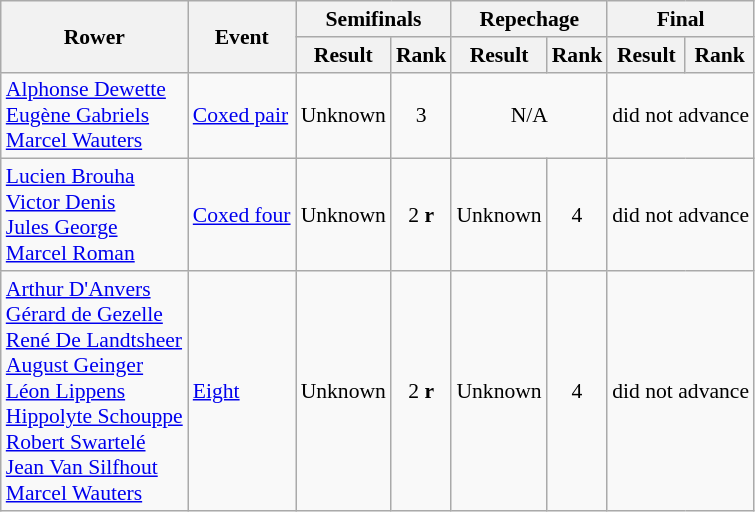<table class=wikitable style="font-size:90%">
<tr>
<th rowspan=2>Rower</th>
<th rowspan=2>Event</th>
<th colspan=2>Semifinals</th>
<th colspan=2>Repechage</th>
<th colspan=2>Final</th>
</tr>
<tr>
<th>Result</th>
<th>Rank</th>
<th>Result</th>
<th>Rank</th>
<th>Result</th>
<th>Rank</th>
</tr>
<tr>
<td><a href='#'>Alphonse Dewette</a> <br> <a href='#'>Eugène Gabriels</a> <br> <a href='#'>Marcel Wauters</a></td>
<td><a href='#'>Coxed pair</a></td>
<td align=center>Unknown</td>
<td align=center>3</td>
<td align=center colspan=2>N/A</td>
<td align=center colspan=2>did not advance</td>
</tr>
<tr>
<td><a href='#'>Lucien Brouha</a> <br> <a href='#'>Victor Denis</a> <br> <a href='#'>Jules George</a> <br> <a href='#'>Marcel Roman</a></td>
<td><a href='#'>Coxed four</a></td>
<td align=center>Unknown</td>
<td align=center>2 <strong>r</strong></td>
<td align=center>Unknown</td>
<td align=center>4</td>
<td align=center colspan=2>did not advance</td>
</tr>
<tr>
<td><a href='#'>Arthur D'Anvers</a> <br> <a href='#'>Gérard de Gezelle</a> <br> <a href='#'>René De Landtsheer</a> <br> <a href='#'>August Geinger</a> <br> <a href='#'>Léon Lippens</a> <br> <a href='#'>Hippolyte Schouppe</a> <br> <a href='#'>Robert Swartelé</a> <br> <a href='#'>Jean Van Silfhout</a> <br> <a href='#'>Marcel Wauters</a></td>
<td><a href='#'>Eight</a></td>
<td align=center>Unknown</td>
<td align=center>2 <strong>r</strong></td>
<td align=center>Unknown</td>
<td align=center>4</td>
<td align=center colspan=2>did not advance</td>
</tr>
</table>
